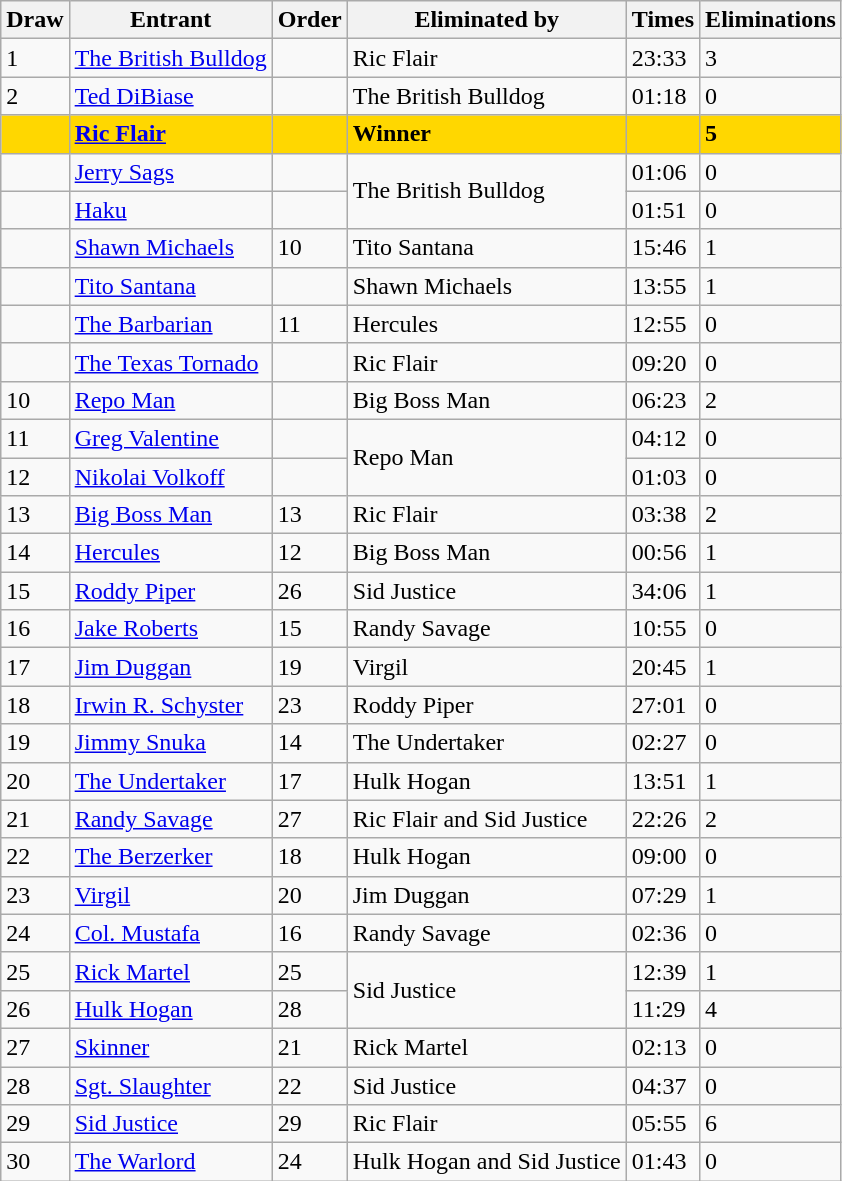<table class="wikitable sortable">
<tr>
<th>Draw</th>
<th>Entrant</th>
<th>Order</th>
<th>Eliminated by</th>
<th data-sort-type="number">Times</th>
<th>Eliminations</th>
</tr>
<tr>
<td>1</td>
<td><a href='#'>The British Bulldog</a></td>
<td></td>
<td>Ric Flair</td>
<td>23:33</td>
<td>3</td>
</tr>
<tr>
<td>2</td>
<td><a href='#'>Ted DiBiase</a></td>
<td></td>
<td>The British Bulldog</td>
<td>01:18</td>
<td>0</td>
</tr>
<tr style="background: gold">
<td><strong></strong></td>
<td><strong><a href='#'>Ric Flair</a></strong></td>
<td><strong></strong></td>
<td><strong>Winner</strong></td>
<td><strong></strong></td>
<td><strong>5</strong></td>
</tr>
<tr>
<td></td>
<td><a href='#'>Jerry Sags</a></td>
<td></td>
<td rowspan="2">The British Bulldog</td>
<td>01:06</td>
<td>0</td>
</tr>
<tr>
<td></td>
<td><a href='#'>Haku</a></td>
<td></td>
<td>01:51</td>
<td>0</td>
</tr>
<tr>
<td></td>
<td><a href='#'>Shawn Michaels</a></td>
<td>10</td>
<td>Tito Santana</td>
<td>15:46</td>
<td>1</td>
</tr>
<tr>
<td></td>
<td><a href='#'>Tito Santana</a></td>
<td></td>
<td>Shawn Michaels</td>
<td>13:55</td>
<td>1</td>
</tr>
<tr>
<td></td>
<td><a href='#'>The Barbarian</a></td>
<td>11</td>
<td>Hercules</td>
<td>12:55</td>
<td>0</td>
</tr>
<tr>
<td></td>
<td><a href='#'>The Texas Tornado</a></td>
<td></td>
<td>Ric Flair</td>
<td>09:20</td>
<td>0</td>
</tr>
<tr>
<td>10</td>
<td><a href='#'>Repo Man</a></td>
<td></td>
<td>Big Boss Man</td>
<td>06:23</td>
<td>2</td>
</tr>
<tr>
<td>11</td>
<td><a href='#'>Greg Valentine</a></td>
<td></td>
<td rowspan="2">Repo Man</td>
<td>04:12</td>
<td>0</td>
</tr>
<tr>
<td>12</td>
<td><a href='#'>Nikolai Volkoff</a></td>
<td></td>
<td>01:03</td>
<td>0</td>
</tr>
<tr>
<td>13</td>
<td><a href='#'>Big Boss Man</a></td>
<td>13</td>
<td>Ric Flair</td>
<td>03:38</td>
<td>2</td>
</tr>
<tr>
<td>14</td>
<td><a href='#'>Hercules</a></td>
<td>12</td>
<td>Big Boss Man</td>
<td>00:56</td>
<td>1</td>
</tr>
<tr>
<td>15</td>
<td><a href='#'>Roddy Piper</a></td>
<td>26</td>
<td>Sid Justice</td>
<td>34:06</td>
<td>1</td>
</tr>
<tr>
<td>16</td>
<td><a href='#'>Jake Roberts</a></td>
<td>15</td>
<td>Randy Savage</td>
<td>10:55</td>
<td>0</td>
</tr>
<tr>
<td>17</td>
<td><a href='#'>Jim Duggan</a></td>
<td>19</td>
<td>Virgil</td>
<td>20:45</td>
<td>1</td>
</tr>
<tr>
<td>18</td>
<td><a href='#'>Irwin R. Schyster</a></td>
<td>23</td>
<td>Roddy Piper</td>
<td>27:01</td>
<td>0</td>
</tr>
<tr>
<td>19</td>
<td><a href='#'>Jimmy Snuka</a></td>
<td>14</td>
<td>The Undertaker</td>
<td>02:27</td>
<td>0</td>
</tr>
<tr>
<td>20</td>
<td><a href='#'>The Undertaker</a></td>
<td>17</td>
<td>Hulk Hogan</td>
<td>13:51</td>
<td>1</td>
</tr>
<tr>
<td>21</td>
<td><a href='#'>Randy Savage</a></td>
<td>27</td>
<td>Ric Flair and Sid Justice</td>
<td>22:26</td>
<td>2</td>
</tr>
<tr>
<td>22</td>
<td><a href='#'>The Berzerker</a></td>
<td>18</td>
<td>Hulk Hogan</td>
<td>09:00</td>
<td>0</td>
</tr>
<tr>
<td>23</td>
<td><a href='#'>Virgil</a></td>
<td>20</td>
<td>Jim Duggan</td>
<td>07:29</td>
<td>1</td>
</tr>
<tr>
<td>24</td>
<td><a href='#'>Col. Mustafa</a></td>
<td>16</td>
<td>Randy Savage</td>
<td>02:36</td>
<td>0</td>
</tr>
<tr>
<td>25</td>
<td><a href='#'>Rick Martel</a></td>
<td>25</td>
<td rowspan="2">Sid Justice</td>
<td>12:39</td>
<td>1</td>
</tr>
<tr>
<td>26</td>
<td><a href='#'>Hulk Hogan</a></td>
<td>28</td>
<td>11:29</td>
<td>4</td>
</tr>
<tr>
<td>27</td>
<td><a href='#'>Skinner</a></td>
<td>21</td>
<td>Rick Martel</td>
<td>02:13</td>
<td>0</td>
</tr>
<tr>
<td>28</td>
<td><a href='#'>Sgt. Slaughter</a></td>
<td>22</td>
<td>Sid Justice</td>
<td>04:37</td>
<td>0</td>
</tr>
<tr>
<td>29</td>
<td><a href='#'>Sid Justice</a></td>
<td>29</td>
<td>Ric Flair</td>
<td>05:55</td>
<td>6</td>
</tr>
<tr>
<td>30</td>
<td><a href='#'>The Warlord</a></td>
<td>24</td>
<td>Hulk Hogan and Sid Justice</td>
<td>01:43</td>
<td>0</td>
</tr>
</table>
